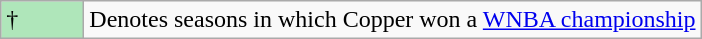<table class="wikitable">
<tr>
<td style="background:#afe6ba; width:3em;">†</td>
<td>Denotes seasons in which Copper won a <a href='#'>WNBA championship</a></td>
</tr>
</table>
